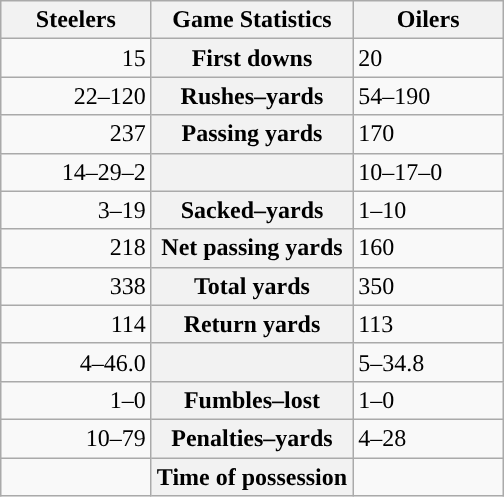<table class="wikitable" style="margin: 1em auto 1em auto">
<tr>
<th style="width:30%;">Steelers</th>
<th style="width:40%;">Game Statistics</th>
<th style="width:30%;">Oilers</th>
</tr>
<tr>
<td style="text-align:right;">15</td>
<th>First downs</th>
<td>20</td>
</tr>
<tr>
<td style="text-align:right;">22–120</td>
<th>Rushes–yards</th>
<td>54–190</td>
</tr>
<tr>
<td style="text-align:right;">237</td>
<th>Passing yards</th>
<td>170</td>
</tr>
<tr>
<td style="text-align:right;">14–29–2</td>
<th></th>
<td>10–17–0</td>
</tr>
<tr>
<td style="text-align:right;">3–19</td>
<th>Sacked–yards</th>
<td>1–10</td>
</tr>
<tr>
<td style="text-align:right;">218</td>
<th>Net passing yards</th>
<td>160</td>
</tr>
<tr>
<td style="text-align:right;">338</td>
<th>Total yards</th>
<td>350</td>
</tr>
<tr>
<td style="text-align:right;">114</td>
<th>Return yards</th>
<td>113</td>
</tr>
<tr>
<td style="text-align:right;">4–46.0</td>
<th></th>
<td>5–34.8</td>
</tr>
<tr>
<td style="text-align:right;">1–0</td>
<th>Fumbles–lost</th>
<td>1–0</td>
</tr>
<tr>
<td style="text-align:right;">10–79</td>
<th>Penalties–yards</th>
<td>4–28</td>
</tr>
<tr>
<td style="text-align:right;"></td>
<th>Time of possession</th>
<td></td>
</tr>
</table>
